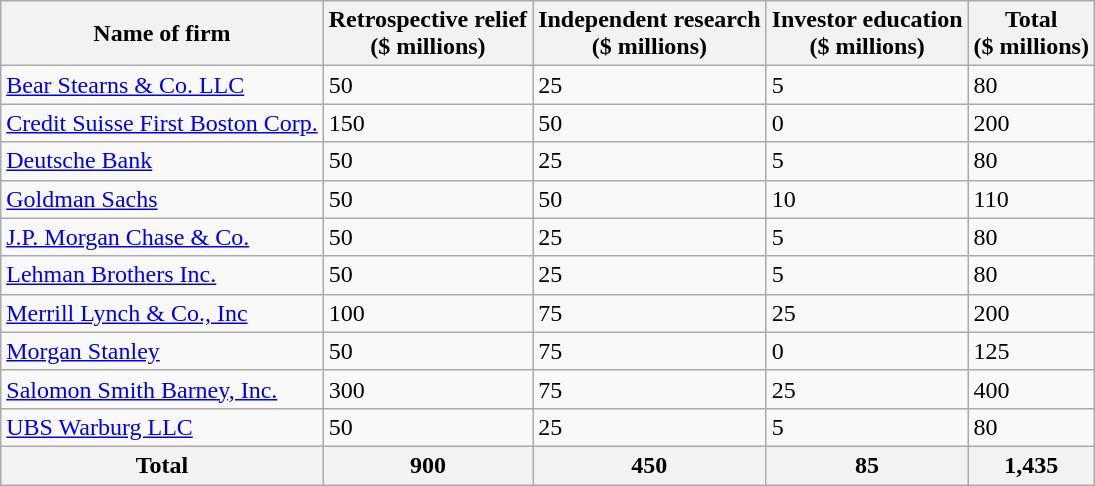<table class="wikitable">
<tr>
<th>Name of firm</th>
<th>Retrospective relief<br>($ millions)</th>
<th>Independent research<br>($ millions)</th>
<th>Investor education<br>($ millions)</th>
<th>Total<br>($ millions)</th>
</tr>
<tr>
<td><a href='#'>Bear Stearns & Co. LLC</a></td>
<td>50</td>
<td>25</td>
<td>5</td>
<td>80</td>
</tr>
<tr>
<td><a href='#'>Credit Suisse First Boston Corp.</a></td>
<td>150</td>
<td>50</td>
<td>0</td>
<td>200</td>
</tr>
<tr>
<td><a href='#'>Deutsche Bank</a></td>
<td>50</td>
<td>25</td>
<td>5</td>
<td>80</td>
</tr>
<tr>
<td><a href='#'>Goldman Sachs</a></td>
<td>50</td>
<td>50</td>
<td>10</td>
<td>110</td>
</tr>
<tr>
<td><a href='#'>J.P. Morgan Chase & Co.</a></td>
<td>50</td>
<td>25</td>
<td>5</td>
<td>80</td>
</tr>
<tr>
<td><a href='#'>Lehman Brothers Inc.</a></td>
<td>50</td>
<td>25</td>
<td>5</td>
<td>80</td>
</tr>
<tr>
<td><a href='#'>Merrill Lynch & Co., Inc</a></td>
<td>100</td>
<td>75</td>
<td>25</td>
<td>200</td>
</tr>
<tr>
<td><a href='#'>Morgan Stanley</a></td>
<td>50</td>
<td>75</td>
<td>0</td>
<td>125</td>
</tr>
<tr>
<td><a href='#'>Salomon Smith Barney, Inc.</a></td>
<td>300</td>
<td>75</td>
<td>25</td>
<td>400</td>
</tr>
<tr>
<td><a href='#'>UBS Warburg LLC</a></td>
<td>50</td>
<td>25</td>
<td>5</td>
<td>80</td>
</tr>
<tr>
<th>Total</th>
<th>900</th>
<th>450</th>
<th>85</th>
<th>1,435</th>
</tr>
</table>
